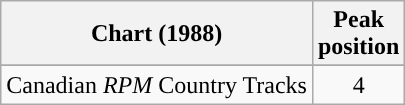<table class="wikitable sortable">
<tr>
<th align="left">Chart (1988)</th>
<th align="center'">Peak<br>position</th>
</tr>
<tr>
</tr>
<tr>
<td align="left">Canadian <em>RPM</em> Country Tracks</td>
<td align="center">4</td>
</tr>
</table>
